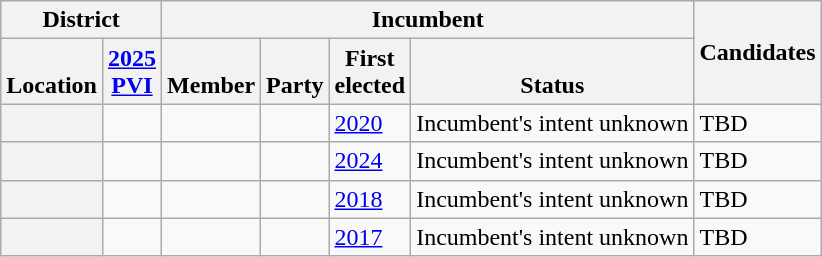<table class="wikitable sortable">
<tr>
<th colspan=2>District</th>
<th colspan=4>Incumbent</th>
<th rowspan=2 class="unsortable">Candidates</th>
</tr>
<tr valign=bottom>
<th>Location</th>
<th><a href='#'>2025<br>PVI</a></th>
<th>Member</th>
<th>Party</th>
<th>First<br>elected</th>
<th>Status</th>
</tr>
<tr>
<th></th>
<td></td>
<td></td>
<td></td>
<td><a href='#'>2020</a></td>
<td>Incumbent's intent unknown</td>
<td>TBD</td>
</tr>
<tr>
<th></th>
<td></td>
<td></td>
<td></td>
<td><a href='#'>2024</a></td>
<td>Incumbent's intent unknown</td>
<td>TBD</td>
</tr>
<tr>
<th></th>
<td></td>
<td></td>
<td></td>
<td><a href='#'>2018</a></td>
<td>Incumbent's intent unknown</td>
<td>TBD</td>
</tr>
<tr>
<th></th>
<td></td>
<td></td>
<td></td>
<td><a href='#'>2017 </a></td>
<td>Incumbent's intent unknown</td>
<td>TBD</td>
</tr>
</table>
